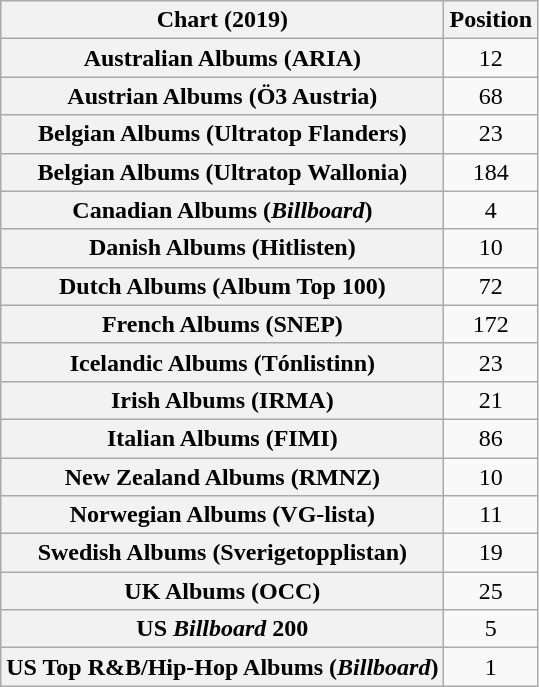<table class="wikitable sortable plainrowheaders" style="text-align:center">
<tr>
<th scope="col">Chart (2019)</th>
<th scope="col">Position</th>
</tr>
<tr>
<th scope="row">Australian Albums (ARIA)</th>
<td>12</td>
</tr>
<tr>
<th scope="row">Austrian Albums (Ö3 Austria)</th>
<td>68</td>
</tr>
<tr>
<th scope="row">Belgian Albums (Ultratop Flanders)</th>
<td>23</td>
</tr>
<tr>
<th scope="row">Belgian Albums (Ultratop Wallonia)</th>
<td>184</td>
</tr>
<tr>
<th scope="row">Canadian Albums (<em>Billboard</em>)</th>
<td>4</td>
</tr>
<tr>
<th scope="row">Danish Albums (Hitlisten)</th>
<td>10</td>
</tr>
<tr>
<th scope="row">Dutch Albums (Album Top 100)</th>
<td>72</td>
</tr>
<tr>
<th scope="row">French Albums (SNEP)</th>
<td>172</td>
</tr>
<tr>
<th scope="row">Icelandic Albums (Tónlistinn)</th>
<td>23</td>
</tr>
<tr>
<th scope="row">Irish Albums (IRMA)</th>
<td>21</td>
</tr>
<tr>
<th scope="row">Italian Albums (FIMI)</th>
<td>86</td>
</tr>
<tr>
<th scope="row">New Zealand Albums (RMNZ)</th>
<td>10</td>
</tr>
<tr>
<th scope="row">Norwegian Albums (VG-lista)</th>
<td>11</td>
</tr>
<tr>
<th scope="row">Swedish Albums (Sverigetopplistan)</th>
<td>19</td>
</tr>
<tr>
<th scope="row">UK Albums (OCC)</th>
<td>25</td>
</tr>
<tr>
<th scope="row">US <em>Billboard</em> 200</th>
<td>5</td>
</tr>
<tr>
<th scope="row">US Top R&B/Hip-Hop Albums (<em>Billboard</em>)</th>
<td>1</td>
</tr>
</table>
